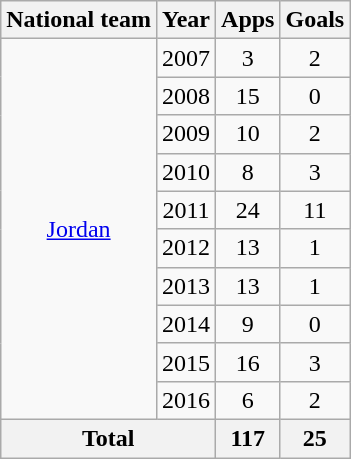<table class="wikitable" style="text-align:center">
<tr>
<th>National team</th>
<th>Year</th>
<th>Apps</th>
<th>Goals</th>
</tr>
<tr>
<td rowspan="10"><a href='#'>Jordan</a></td>
<td>2007</td>
<td>3</td>
<td>2</td>
</tr>
<tr>
<td>2008</td>
<td>15</td>
<td>0</td>
</tr>
<tr>
<td>2009</td>
<td>10</td>
<td>2</td>
</tr>
<tr>
<td>2010</td>
<td>8</td>
<td>3</td>
</tr>
<tr>
<td>2011</td>
<td>24</td>
<td>11</td>
</tr>
<tr>
<td>2012</td>
<td>13</td>
<td>1</td>
</tr>
<tr>
<td>2013</td>
<td>13</td>
<td>1</td>
</tr>
<tr>
<td>2014</td>
<td>9</td>
<td>0</td>
</tr>
<tr>
<td>2015</td>
<td>16</td>
<td>3</td>
</tr>
<tr>
<td>2016</td>
<td>6</td>
<td>2</td>
</tr>
<tr>
<th colspan="2">Total</th>
<th>117</th>
<th>25</th>
</tr>
</table>
